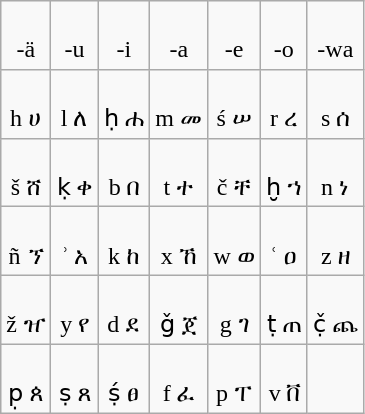<table class="wikitable" style="line-height: 1.2">
<tr align=center>
<td> <br> -ä</td>
<td> <br> -u</td>
<td> <br> -i</td>
<td> <br> -a</td>
<td> <br> -e</td>
<td> <br> -o</td>
<td> <br> -wa</td>
</tr>
<tr align=center>
<td> <br> h ሀ</td>
<td> <br> l ለ</td>
<td> <br> ḥ ሐ</td>
<td> <br> m መ</td>
<td> <br> ś ሠ</td>
<td> <br> r ረ</td>
<td> <br> s ሰ</td>
</tr>
<tr align=center>
<td> <br> š ሸ</td>
<td> <br> ḳ ቀ</td>
<td> <br> b በ</td>
<td> <br> t ተ</td>
<td> <br> č ቸ</td>
<td> <br> ḫ ኀ</td>
<td> <br> n ነ</td>
</tr>
<tr align=center>
<td> <br> ñ ኘ</td>
<td> <br> ʾ አ</td>
<td> <br> k ከ</td>
<td> <br> x ኸ</td>
<td> <br> w ወ</td>
<td> <br> ʿ ዐ</td>
<td> <br> z ዘ</td>
</tr>
<tr align=center>
<td> <br> ž ዠ</td>
<td> <br> y የ</td>
<td> <br> d ደ</td>
<td> <br> ǧ ጀ</td>
<td> <br> g ገ</td>
<td> <br> ṭ ጠ</td>
<td> <br> č̣ ጨ</td>
</tr>
<tr align=center>
<td> <br> p̣ ጰ</td>
<td> <br> ṣ ጸ</td>
<td> <br> ṣ́ ፀ</td>
<td> <br> f ፈ</td>
<td> <br> p ፐ</td>
<td> <br> v ቨ</td>
<td></td>
</tr>
</table>
